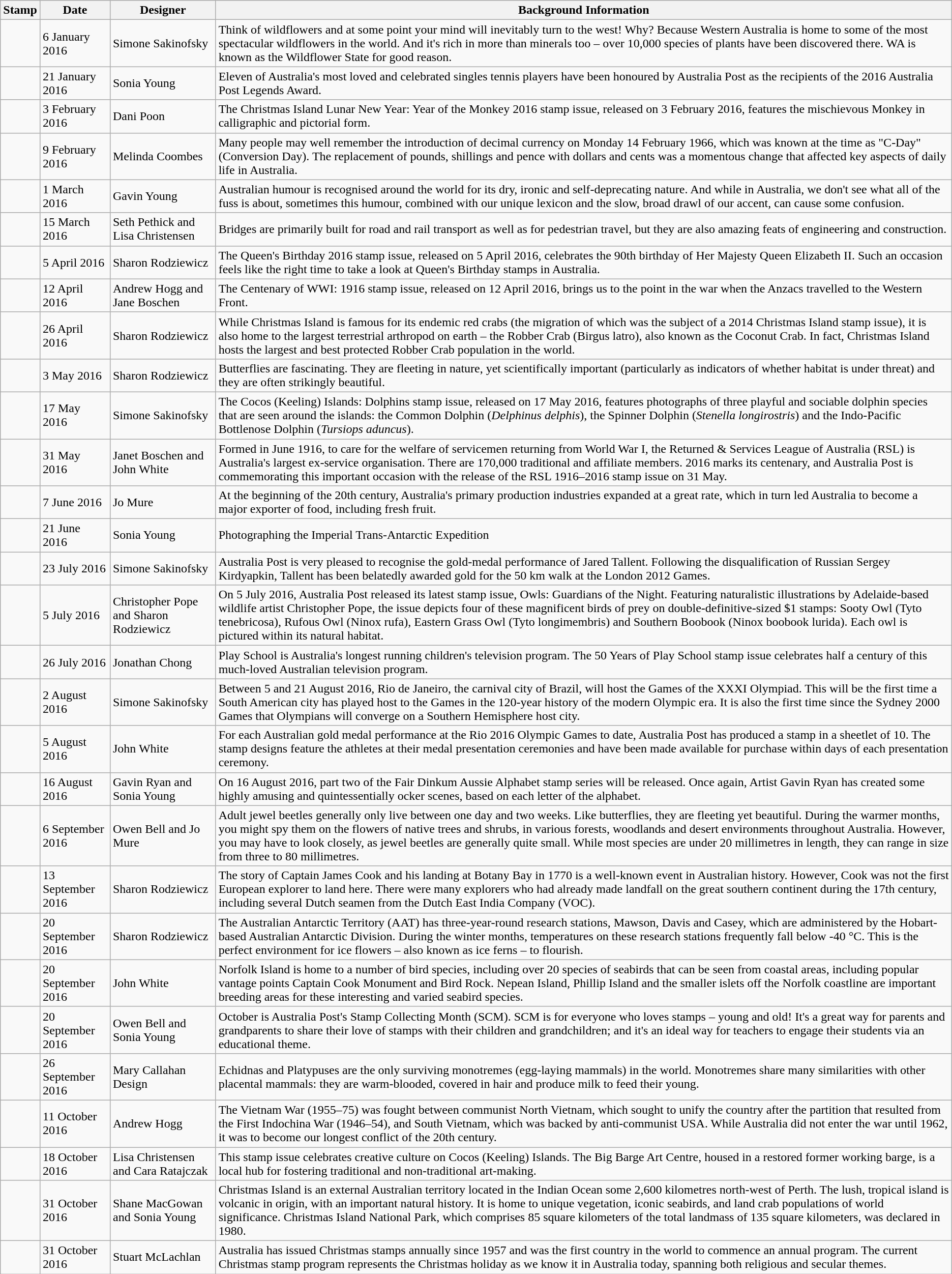<table class="wikitable mw-collapsible">
<tr>
<th>Stamp</th>
<th>Date</th>
<th>Designer</th>
<th>Background Information</th>
</tr>
<tr>
<td></td>
<td>6 January 2016</td>
<td>Simone Sakinofsky</td>
<td>Think of wildflowers and at some point your mind will inevitably turn to the west! Why? Because Western Australia is home to some of the most spectacular wildflowers in the world. And it's rich in more than minerals too – over 10,000 species of plants have been discovered there. WA is known as the Wildflower State for good reason.</td>
</tr>
<tr>
<td></td>
<td>21 January 2016</td>
<td>Sonia Young</td>
<td>Eleven of Australia's most loved and celebrated singles tennis players have been honoured by Australia Post as the recipients of the 2016 Australia Post Legends Award.</td>
</tr>
<tr>
<td></td>
<td>3 February 2016</td>
<td>Dani Poon</td>
<td>The Christmas Island Lunar New Year: Year of the Monkey 2016 stamp issue, released on 3 February 2016, features the mischievous Monkey in calligraphic and pictorial form.</td>
</tr>
<tr>
<td></td>
<td>9 February 2016</td>
<td>Melinda Coombes</td>
<td>Many people may well remember the introduction of decimal currency on Monday 14 February 1966, which was known at the time as "C-Day" (Conversion Day). The replacement of pounds, shillings and pence with dollars and cents was a momentous change that affected key aspects of daily life in Australia.</td>
</tr>
<tr>
<td></td>
<td>1 March 2016</td>
<td>Gavin Young</td>
<td>Australian humour is recognised around the world for its dry, ironic and self-deprecating nature. And while in Australia, we don't see what all of the fuss is about, sometimes this humour, combined with our unique lexicon and the slow, broad drawl of our accent, can cause some confusion.</td>
</tr>
<tr>
<td></td>
<td>15 March 2016</td>
<td>Seth Pethick and Lisa Christensen</td>
<td>Bridges are primarily built for road and rail transport as well as for pedestrian travel, but they are also amazing feats of engineering and construction.</td>
</tr>
<tr>
<td></td>
<td>5 April 2016</td>
<td>Sharon Rodziewicz</td>
<td>The Queen's Birthday 2016 stamp issue, released on 5 April 2016, celebrates the 90th birthday of Her Majesty Queen Elizabeth II. Such an occasion feels like the right time to take a look at Queen's Birthday stamps in Australia.</td>
</tr>
<tr>
<td></td>
<td>12 April 2016</td>
<td>Andrew Hogg and Jane Boschen</td>
<td>The Centenary of WWI: 1916 stamp issue, released on 12 April 2016, brings us to the point in the war when the Anzacs travelled to the Western Front.</td>
</tr>
<tr>
<td></td>
<td>26 April 2016</td>
<td>Sharon Rodziewicz</td>
<td>While Christmas Island is famous for its endemic red crabs (the migration of which was the subject of a 2014 Christmas Island stamp issue), it is also home to the largest terrestrial arthropod on earth – the Robber Crab (Birgus latro), also known as the Coconut Crab. In fact, Christmas Island hosts the largest and best protected Robber Crab population in the world.</td>
</tr>
<tr>
<td></td>
<td>3 May 2016</td>
<td>Sharon Rodziewicz</td>
<td>Butterflies are fascinating. They are fleeting in nature, yet scientifically important (particularly as indicators of whether habitat is under threat) and they are often strikingly beautiful.</td>
</tr>
<tr>
<td></td>
<td>17 May 2016</td>
<td>Simone Sakinofsky</td>
<td>The Cocos (Keeling) Islands: Dolphins stamp issue, released on 17 May 2016, features photographs of three playful and sociable dolphin species that are seen around the islands: the Common Dolphin (<em>Delphinus delphis</em>), the Spinner Dolphin (<em>Stenella longirostris</em>) and the Indo-Pacific Bottlenose Dolphin (<em>Tursiops aduncus</em>).</td>
</tr>
<tr>
<td></td>
<td>31 May 2016</td>
<td>Janet Boschen and John White</td>
<td>Formed in June 1916, to care for the welfare of servicemen returning from World War I, the Returned & Services League of Australia (RSL) is Australia's largest ex-service organisation. There are 170,000 traditional and affiliate members. 2016 marks its centenary, and Australia Post is commemorating this important occasion with the release of the RSL 1916–2016 stamp issue on 31 May.</td>
</tr>
<tr>
<td></td>
<td>7 June 2016</td>
<td>Jo Mure</td>
<td>At the beginning of the 20th century, Australia's primary production industries expanded at a great rate, which in turn led Australia to become a major exporter of food, including fresh fruit.</td>
</tr>
<tr>
<td></td>
<td>21 June 2016</td>
<td>Sonia Young</td>
<td>Photographing the Imperial Trans-Antarctic Expedition</td>
</tr>
<tr>
<td></td>
<td>23 July 2016</td>
<td>Simone Sakinofsky</td>
<td>Australia Post is very pleased to recognise the gold-medal performance of Jared Tallent. Following the disqualification of Russian Sergey Kirdyapkin, Tallent has been belatedly awarded gold for the 50 km walk at the London 2012 Games.</td>
</tr>
<tr>
<td></td>
<td>5 July 2016</td>
<td>Christopher Pope and Sharon Rodziewicz</td>
<td>On 5 July 2016, Australia Post released its latest stamp issue, Owls: Guardians of the Night. Featuring naturalistic illustrations by Adelaide-based wildlife artist Christopher Pope, the issue depicts four of these magnificent birds of prey on double-definitive-sized $1 stamps: Sooty Owl (Tyto tenebricosa), Rufous Owl (Ninox rufa), Eastern Grass Owl (Tyto longimembris) and Southern Boobook (Ninox boobook lurida). Each owl is pictured within its natural habitat.</td>
</tr>
<tr>
<td></td>
<td>26 July 2016</td>
<td>Jonathan Chong</td>
<td>Play School is Australia's longest running children's television program. The 50 Years of Play School stamp issue celebrates half a century of this much-loved Australian television program.</td>
</tr>
<tr>
<td></td>
<td>2 August 2016</td>
<td>Simone Sakinofsky</td>
<td>Between 5 and 21 August 2016, Rio de Janeiro, the carnival city of Brazil, will host the Games of the XXXI Olympiad. This will be the first time a South American city has played host to the Games in the 120-year history of the modern Olympic era. It is also the first time since the Sydney 2000 Games that Olympians will converge on a Southern Hemisphere host city.</td>
</tr>
<tr>
<td></td>
<td>5 August 2016</td>
<td>John White</td>
<td>For each Australian gold medal performance at the Rio 2016 Olympic Games to date, Australia Post has produced a stamp in a sheetlet of 10. The stamp designs feature the athletes at their medal presentation ceremonies and have been made available for purchase within days of each presentation ceremony.</td>
</tr>
<tr>
<td></td>
<td>16 August 2016</td>
<td>Gavin Ryan and Sonia Young</td>
<td>On 16 August 2016, part two of the Fair Dinkum Aussie Alphabet stamp series will be released. Once again, Artist Gavin Ryan has created some highly amusing and quintessentially ocker scenes, based on each letter of the alphabet.</td>
</tr>
<tr>
<td></td>
<td>6 September 2016</td>
<td>Owen Bell and Jo Mure</td>
<td>Adult jewel beetles generally only live between one day and two weeks. Like butterflies, they are fleeting yet beautiful. During the warmer months, you might spy them on the flowers of native trees and shrubs, in various forests, woodlands and desert environments throughout Australia. However, you may have to look closely, as jewel beetles are generally quite small. While most species are under 20 millimetres in length, they can range in size from three to 80 millimetres.</td>
</tr>
<tr>
<td></td>
<td>13 September 2016</td>
<td>Sharon Rodziewicz</td>
<td>The story of Captain James Cook and his landing at Botany Bay in 1770 is a well-known event in Australian history. However, Cook was not the first European explorer to land here. There were many explorers who had already made landfall on the great southern continent during the 17th century, including several Dutch seamen from the Dutch East India Company (VOC).</td>
</tr>
<tr>
<td></td>
<td>20 September 2016</td>
<td>Sharon Rodziewicz</td>
<td>The Australian Antarctic Territory (AAT) has three-year-round research stations, Mawson, Davis and Casey, which are administered by the Hobart-based Australian Antarctic Division. During the winter months, temperatures on these research stations frequently fall below -40 °C. This is the perfect environment for ice flowers – also known as ice ferns – to flourish.</td>
</tr>
<tr>
<td></td>
<td>20 September 2016</td>
<td>John White</td>
<td>Norfolk Island is home to a number of bird species, including over 20 species of seabirds that can be seen from coastal areas, including popular vantage points Captain Cook Monument and Bird Rock. Nepean Island, Phillip Island and the smaller islets off the Norfolk coastline are important breeding areas for these interesting and varied seabird species.</td>
</tr>
<tr>
<td></td>
<td>20 September 2016</td>
<td>Owen Bell and Sonia Young</td>
<td>October is Australia Post's Stamp Collecting Month (SCM). SCM is for everyone who loves stamps – young and old! It's a great way for parents and grandparents to share their love of stamps with their children and grandchildren; and it's an ideal way for teachers to engage their students via an educational theme.</td>
</tr>
<tr>
<td></td>
<td>26 September 2016</td>
<td>Mary Callahan Design</td>
<td>Echidnas and Platypuses are the only surviving monotremes (egg-laying mammals) in the world. Monotremes share many similarities with other placental mammals: they are warm-blooded, covered in hair and produce milk to feed their young.</td>
</tr>
<tr>
<td></td>
<td>11 October 2016</td>
<td>Andrew Hogg</td>
<td>The Vietnam War (1955–75) was fought between communist North Vietnam, which sought to unify the country after the partition that resulted from the First Indochina War (1946–54), and South Vietnam, which was backed by anti-communist USA. While Australia did not enter the war until 1962, it was to become our longest conflict of the 20th century.</td>
</tr>
<tr>
<td></td>
<td>18 October 2016</td>
<td>Lisa Christensen and Cara Ratajczak</td>
<td>This stamp issue celebrates creative culture on Cocos (Keeling) Islands. The Big Barge Art Centre, housed in a restored former working barge, is a local hub for fostering traditional and non-traditional art-making.</td>
</tr>
<tr>
<td></td>
<td>31 October 2016</td>
<td>Shane MacGowan and Sonia Young</td>
<td>Christmas Island is an external Australian territory located in the Indian Ocean some 2,600 kilometres north-west of Perth. The lush, tropical island is volcanic in origin, with an important natural history. It is home to unique vegetation, iconic seabirds, and land crab populations of world significance. Christmas Island National Park, which comprises 85 square kilometers of the total landmass of 135 square kilometers, was declared in 1980.</td>
</tr>
<tr>
<td></td>
<td>31 October 2016</td>
<td>Stuart McLachlan</td>
<td>Australia has issued Christmas stamps annually since 1957 and was the first country in the world to commence an annual program. The current Christmas stamp program represents the Christmas holiday as we know it in Australia today, spanning both religious and secular themes.</td>
</tr>
</table>
